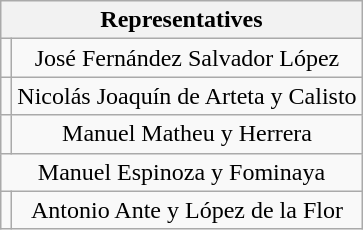<table class="wikitable" style="text-align:center; ">
<tr>
<th colspan="2">Representatives</th>
</tr>
<tr>
<td></td>
<td>José Fernández Salvador López</td>
</tr>
<tr>
<td></td>
<td>Nicolás Joaquín de Arteta y Calisto</td>
</tr>
<tr>
<td></td>
<td>Manuel Matheu y Herrera</td>
</tr>
<tr>
<td colspan="2">Manuel Espinoza y Fominaya</td>
</tr>
<tr>
<td></td>
<td>Antonio Ante y López de la Flor</td>
</tr>
</table>
